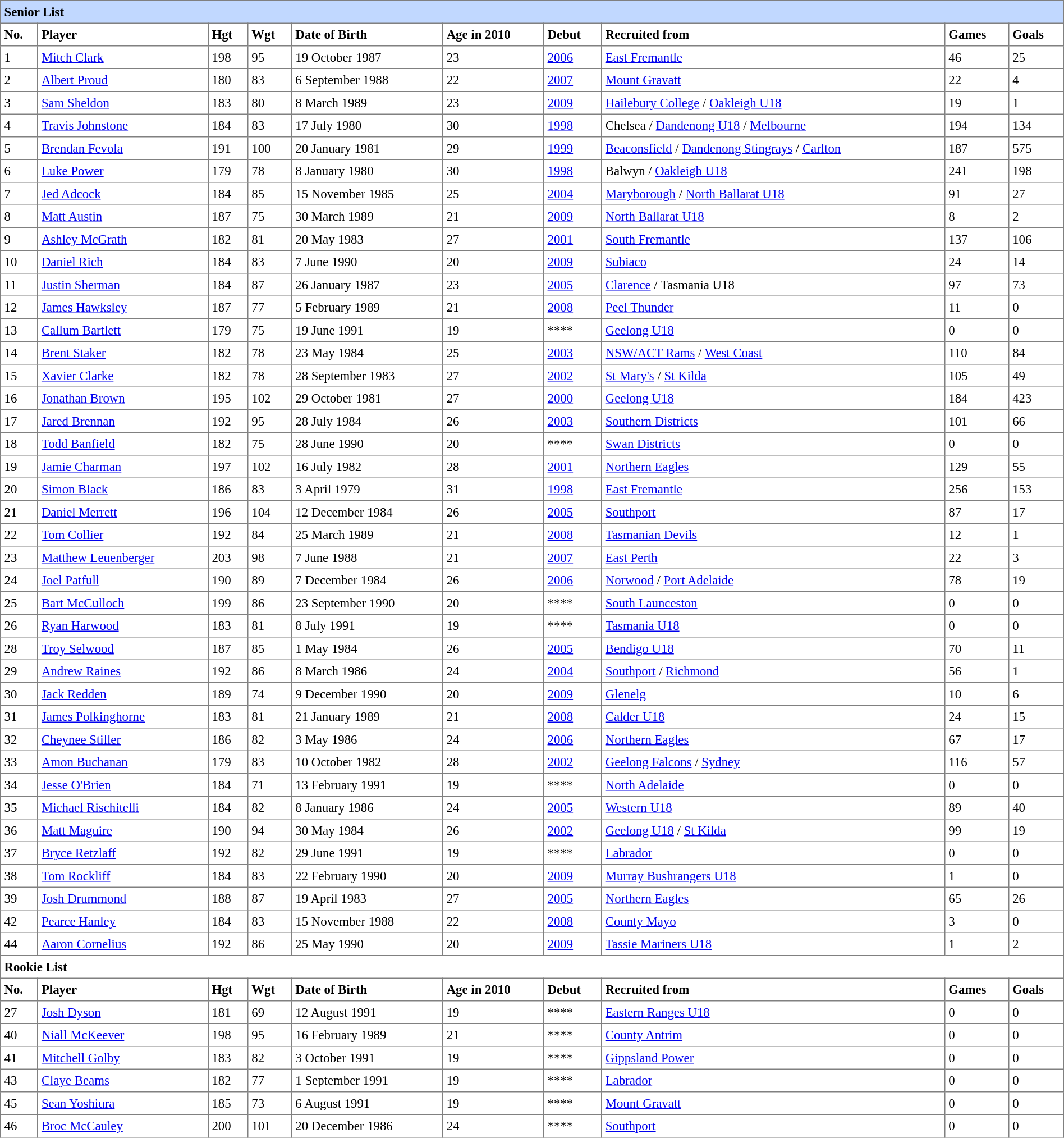<table border="1" cellpadding="4" cellspacing="0"  style="text-align:left; font-size:95%; border-collapse:collapse; width:100%;">
<tr style="background:#C1D8FF;">
<th colspan="10">Senior List</th>
</tr>
<tr>
<th>No.</th>
<th>Player</th>
<th>Hgt</th>
<th>Wgt</th>
<th>Date of Birth</th>
<th>Age in 2010</th>
<th>Debut</th>
<th>Recruited from</th>
<th>Games</th>
<th>Goals</th>
</tr>
<tr>
<td>1</td>
<td> <a href='#'>Mitch Clark</a></td>
<td>198</td>
<td>95</td>
<td>19 October 1987</td>
<td>23</td>
<td><a href='#'>2006</a></td>
<td><a href='#'>East Fremantle</a></td>
<td>46</td>
<td>25</td>
</tr>
<tr>
<td>2</td>
<td> <a href='#'>Albert Proud</a></td>
<td>180</td>
<td>83</td>
<td>6 September 1988</td>
<td>22</td>
<td><a href='#'>2007</a></td>
<td><a href='#'>Mount Gravatt</a></td>
<td>22</td>
<td>4</td>
</tr>
<tr>
<td>3</td>
<td> <a href='#'>Sam Sheldon</a></td>
<td>183</td>
<td>80</td>
<td>8 March 1989</td>
<td>23</td>
<td><a href='#'>2009</a></td>
<td><a href='#'>Hailebury College</a> / <a href='#'>Oakleigh U18</a></td>
<td>19</td>
<td>1</td>
</tr>
<tr>
<td>4</td>
<td> <a href='#'>Travis Johnstone</a></td>
<td>184</td>
<td>83</td>
<td>17 July 1980</td>
<td>30</td>
<td><a href='#'>1998</a></td>
<td>Chelsea / <a href='#'>Dandenong U18</a> / <a href='#'>Melbourne</a></td>
<td>194</td>
<td>134</td>
</tr>
<tr>
<td>5</td>
<td> <a href='#'>Brendan Fevola</a></td>
<td>191</td>
<td>100</td>
<td>20 January 1981</td>
<td>29</td>
<td><a href='#'>1999</a></td>
<td><a href='#'>Beaconsfield</a> / <a href='#'>Dandenong Stingrays</a> / <a href='#'>Carlton</a></td>
<td>187</td>
<td>575</td>
</tr>
<tr>
<td>6</td>
<td> <a href='#'>Luke Power</a></td>
<td>179</td>
<td>78</td>
<td>8 January 1980</td>
<td>30</td>
<td><a href='#'>1998</a></td>
<td>Balwyn / <a href='#'>Oakleigh U18</a></td>
<td>241</td>
<td>198</td>
</tr>
<tr>
<td>7</td>
<td> <a href='#'>Jed Adcock</a></td>
<td>184</td>
<td>85</td>
<td>15 November 1985</td>
<td>25</td>
<td><a href='#'>2004</a></td>
<td><a href='#'>Maryborough</a> / <a href='#'>North Ballarat U18</a></td>
<td>91</td>
<td>27</td>
</tr>
<tr>
<td>8</td>
<td> <a href='#'>Matt Austin</a></td>
<td>187</td>
<td>75</td>
<td>30 March 1989</td>
<td>21</td>
<td><a href='#'>2009</a></td>
<td><a href='#'>North Ballarat U18</a></td>
<td>8</td>
<td>2</td>
</tr>
<tr>
<td>9</td>
<td> <a href='#'>Ashley McGrath</a></td>
<td>182</td>
<td>81</td>
<td>20 May 1983</td>
<td>27</td>
<td><a href='#'>2001</a></td>
<td><a href='#'>South Fremantle</a></td>
<td>137</td>
<td>106</td>
</tr>
<tr>
<td>10</td>
<td> <a href='#'>Daniel Rich</a></td>
<td>184</td>
<td>83</td>
<td>7 June 1990</td>
<td>20</td>
<td><a href='#'>2009</a></td>
<td><a href='#'>Subiaco</a></td>
<td>24</td>
<td>14</td>
</tr>
<tr>
<td>11</td>
<td> <a href='#'>Justin Sherman</a></td>
<td>184</td>
<td>87</td>
<td>26 January 1987</td>
<td>23</td>
<td><a href='#'>2005</a></td>
<td><a href='#'>Clarence</a> / Tasmania U18</td>
<td>97</td>
<td>73</td>
</tr>
<tr>
<td>12</td>
<td> <a href='#'>James Hawksley</a></td>
<td>187</td>
<td>77</td>
<td>5 February 1989</td>
<td>21</td>
<td><a href='#'>2008</a></td>
<td><a href='#'>Peel Thunder</a></td>
<td>11</td>
<td>0</td>
</tr>
<tr>
<td>13</td>
<td> <a href='#'>Callum Bartlett</a></td>
<td>179</td>
<td>75</td>
<td>19 June 1991</td>
<td>19</td>
<td>****</td>
<td><a href='#'>Geelong U18</a></td>
<td>0</td>
<td>0</td>
</tr>
<tr>
<td>14</td>
<td> <a href='#'>Brent Staker</a></td>
<td>182</td>
<td>78</td>
<td>23 May 1984</td>
<td>25</td>
<td><a href='#'>2003</a></td>
<td><a href='#'>NSW/ACT Rams</a> / <a href='#'>West Coast</a></td>
<td>110</td>
<td>84</td>
</tr>
<tr>
<td>15</td>
<td> <a href='#'>Xavier Clarke</a></td>
<td>182</td>
<td>78</td>
<td>28 September 1983</td>
<td>27</td>
<td><a href='#'>2002</a></td>
<td><a href='#'>St Mary's</a> / <a href='#'>St Kilda</a></td>
<td>105</td>
<td>49</td>
</tr>
<tr>
<td>16</td>
<td> <a href='#'>Jonathan Brown</a></td>
<td>195</td>
<td>102</td>
<td>29 October 1981</td>
<td>27</td>
<td><a href='#'>2000</a></td>
<td><a href='#'>Geelong U18</a></td>
<td>184</td>
<td>423</td>
</tr>
<tr>
<td>17</td>
<td> <a href='#'>Jared Brennan</a></td>
<td>192</td>
<td>95</td>
<td>28 July 1984</td>
<td>26</td>
<td><a href='#'>2003</a></td>
<td><a href='#'>Southern Districts</a></td>
<td>101</td>
<td>66</td>
</tr>
<tr>
<td>18</td>
<td> <a href='#'>Todd Banfield</a></td>
<td>182</td>
<td>75</td>
<td>28 June 1990</td>
<td>20</td>
<td>****</td>
<td><a href='#'>Swan Districts</a></td>
<td>0</td>
<td>0</td>
</tr>
<tr>
<td>19</td>
<td> <a href='#'>Jamie Charman</a></td>
<td>197</td>
<td>102</td>
<td>16 July 1982</td>
<td>28</td>
<td><a href='#'>2001</a></td>
<td><a href='#'>Northern Eagles</a></td>
<td>129</td>
<td>55</td>
</tr>
<tr>
<td>20</td>
<td> <a href='#'>Simon Black</a></td>
<td>186</td>
<td>83</td>
<td>3 April 1979</td>
<td>31</td>
<td><a href='#'>1998</a></td>
<td><a href='#'>East Fremantle</a></td>
<td>256</td>
<td>153</td>
</tr>
<tr>
<td>21</td>
<td> <a href='#'>Daniel Merrett</a></td>
<td>196</td>
<td>104</td>
<td>12 December 1984</td>
<td>26</td>
<td><a href='#'>2005</a></td>
<td><a href='#'>Southport</a></td>
<td>87</td>
<td>17</td>
</tr>
<tr>
<td>22</td>
<td> <a href='#'>Tom Collier</a></td>
<td>192</td>
<td>84</td>
<td>25 March 1989</td>
<td>21</td>
<td><a href='#'>2008</a></td>
<td><a href='#'>Tasmanian Devils</a></td>
<td>12</td>
<td>1</td>
</tr>
<tr>
<td>23</td>
<td> <a href='#'>Matthew Leuenberger</a></td>
<td>203</td>
<td>98</td>
<td>7 June 1988</td>
<td>21</td>
<td><a href='#'>2007</a></td>
<td><a href='#'>East Perth</a></td>
<td>22</td>
<td>3</td>
</tr>
<tr>
<td>24</td>
<td> <a href='#'>Joel Patfull</a></td>
<td>190</td>
<td>89</td>
<td>7 December 1984</td>
<td>26</td>
<td><a href='#'>2006</a></td>
<td><a href='#'>Norwood</a> / <a href='#'>Port Adelaide</a></td>
<td>78</td>
<td>19</td>
</tr>
<tr>
<td>25</td>
<td> <a href='#'>Bart McCulloch</a></td>
<td>199</td>
<td>86</td>
<td>23 September 1990</td>
<td>20</td>
<td>****</td>
<td><a href='#'>South Launceston</a></td>
<td>0</td>
<td>0</td>
</tr>
<tr>
<td>26</td>
<td> <a href='#'>Ryan Harwood</a></td>
<td>183</td>
<td>81</td>
<td>8 July 1991</td>
<td>19</td>
<td>****</td>
<td><a href='#'>Tasmania U18</a></td>
<td>0</td>
<td>0</td>
</tr>
<tr>
<td>28</td>
<td> <a href='#'>Troy Selwood</a></td>
<td>187</td>
<td>85</td>
<td>1 May 1984</td>
<td>26</td>
<td><a href='#'>2005</a></td>
<td><a href='#'>Bendigo U18</a></td>
<td>70</td>
<td>11</td>
</tr>
<tr>
<td>29</td>
<td> <a href='#'>Andrew Raines</a></td>
<td>192</td>
<td>86</td>
<td>8 March 1986</td>
<td>24</td>
<td><a href='#'>2004</a></td>
<td><a href='#'>Southport</a> / <a href='#'>Richmond</a></td>
<td>56</td>
<td>1</td>
</tr>
<tr>
<td>30</td>
<td> <a href='#'>Jack Redden</a></td>
<td>189</td>
<td>74</td>
<td>9 December 1990</td>
<td>20</td>
<td><a href='#'>2009</a></td>
<td><a href='#'>Glenelg</a></td>
<td>10</td>
<td>6</td>
</tr>
<tr>
<td>31</td>
<td> <a href='#'>James Polkinghorne</a></td>
<td>183</td>
<td>81</td>
<td>21 January 1989</td>
<td>21</td>
<td><a href='#'>2008</a></td>
<td><a href='#'>Calder U18</a></td>
<td>24</td>
<td>15</td>
</tr>
<tr>
<td>32</td>
<td> <a href='#'>Cheynee Stiller</a></td>
<td>186</td>
<td>82</td>
<td>3 May 1986</td>
<td>24</td>
<td><a href='#'>2006</a></td>
<td><a href='#'>Northern Eagles</a></td>
<td>67</td>
<td>17</td>
</tr>
<tr>
<td>33</td>
<td> <a href='#'>Amon Buchanan</a></td>
<td>179</td>
<td>83</td>
<td>10 October 1982</td>
<td>28</td>
<td><a href='#'>2002</a></td>
<td><a href='#'>Geelong Falcons</a> / <a href='#'>Sydney</a></td>
<td>116</td>
<td>57</td>
</tr>
<tr>
<td>34</td>
<td> <a href='#'>Jesse O'Brien</a></td>
<td>184</td>
<td>71</td>
<td>13 February 1991</td>
<td>19</td>
<td>****</td>
<td><a href='#'>North Adelaide</a></td>
<td>0</td>
<td>0</td>
</tr>
<tr>
<td>35</td>
<td> <a href='#'>Michael Rischitelli</a></td>
<td>184</td>
<td>82</td>
<td>8 January 1986</td>
<td>24</td>
<td><a href='#'>2005</a></td>
<td><a href='#'>Western U18</a></td>
<td>89</td>
<td>40</td>
</tr>
<tr>
<td>36</td>
<td> <a href='#'>Matt Maguire</a></td>
<td>190</td>
<td>94</td>
<td>30 May 1984</td>
<td>26</td>
<td><a href='#'>2002</a></td>
<td><a href='#'>Geelong U18</a> / <a href='#'>St Kilda</a></td>
<td>99</td>
<td>19</td>
</tr>
<tr>
<td>37</td>
<td> <a href='#'>Bryce Retzlaff</a></td>
<td>192</td>
<td>82</td>
<td>29 June 1991</td>
<td>19</td>
<td>****</td>
<td><a href='#'>Labrador</a></td>
<td>0</td>
<td>0</td>
</tr>
<tr>
<td>38</td>
<td> <a href='#'>Tom Rockliff</a></td>
<td>184</td>
<td>83</td>
<td>22 February 1990</td>
<td>20</td>
<td><a href='#'>2009</a></td>
<td><a href='#'>Murray Bushrangers U18</a></td>
<td>1</td>
<td>0</td>
</tr>
<tr>
<td>39</td>
<td> <a href='#'>Josh Drummond</a></td>
<td>188</td>
<td>87</td>
<td>19 April 1983</td>
<td>27</td>
<td><a href='#'>2005</a></td>
<td><a href='#'>Northern Eagles</a></td>
<td>65</td>
<td>26</td>
</tr>
<tr>
<td>42</td>
<td> <a href='#'>Pearce Hanley</a></td>
<td>184</td>
<td>83</td>
<td>15 November 1988</td>
<td>22</td>
<td><a href='#'>2008</a></td>
<td><a href='#'>County Mayo</a></td>
<td>3</td>
<td>0</td>
</tr>
<tr>
<td>44</td>
<td> <a href='#'>Aaron Cornelius</a></td>
<td>192</td>
<td>86</td>
<td>25 May 1990</td>
<td>20</td>
<td><a href='#'>2009</a></td>
<td><a href='#'>Tassie Mariners U18</a></td>
<td>1</td>
<td>2</td>
</tr>
<tr>
<th colspan="10">Rookie List</th>
</tr>
<tr>
<th>No.</th>
<th>Player</th>
<th>Hgt</th>
<th>Wgt</th>
<th>Date of Birth</th>
<th>Age in 2010</th>
<th>Debut</th>
<th>Recruited from</th>
<th>Games</th>
<th>Goals</th>
</tr>
<tr>
<td>27</td>
<td> <a href='#'>Josh Dyson</a></td>
<td>181</td>
<td>69</td>
<td>12 August 1991</td>
<td>19</td>
<td>****</td>
<td><a href='#'>Eastern Ranges U18</a></td>
<td>0</td>
<td>0</td>
</tr>
<tr>
<td>40</td>
<td> <a href='#'>Niall McKeever</a></td>
<td>198</td>
<td>95</td>
<td>16 February 1989</td>
<td>21</td>
<td>****</td>
<td><a href='#'>County Antrim</a></td>
<td>0</td>
<td>0</td>
</tr>
<tr>
<td>41</td>
<td> <a href='#'>Mitchell Golby</a></td>
<td>183</td>
<td>82</td>
<td>3 October 1991</td>
<td>19</td>
<td>****</td>
<td><a href='#'>Gippsland Power</a></td>
<td>0</td>
<td>0</td>
</tr>
<tr>
<td>43</td>
<td> <a href='#'>Claye Beams</a></td>
<td>182</td>
<td>77</td>
<td>1 September 1991</td>
<td>19</td>
<td>****</td>
<td><a href='#'>Labrador</a></td>
<td>0</td>
<td>0</td>
</tr>
<tr>
<td>45</td>
<td> <a href='#'>Sean Yoshiura</a></td>
<td>185</td>
<td>73</td>
<td>6 August 1991</td>
<td>19</td>
<td>****</td>
<td><a href='#'>Mount Gravatt</a></td>
<td>0</td>
<td>0</td>
</tr>
<tr>
<td>46</td>
<td> <a href='#'>Broc McCauley</a></td>
<td>200</td>
<td>101</td>
<td>20 December 1986</td>
<td>24</td>
<td>****</td>
<td><a href='#'>Southport</a></td>
<td>0</td>
<td>0</td>
</tr>
</table>
